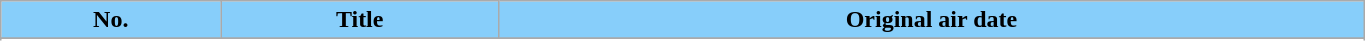<table class="wikitable plainrowheaders" style="width:72%;">
<tr>
<th scope="col" style="background-color: #87CEFA; color: #000000;">No.</th>
<th scope="col" style="background-color: #87CEFA; color: #000000;">Title</th>
<th scope="col" style="background-color: #87CEFA; color: #000000;">Original air date</th>
</tr>
<tr>
</tr>
<tr>
</tr>
<tr>
</tr>
</table>
